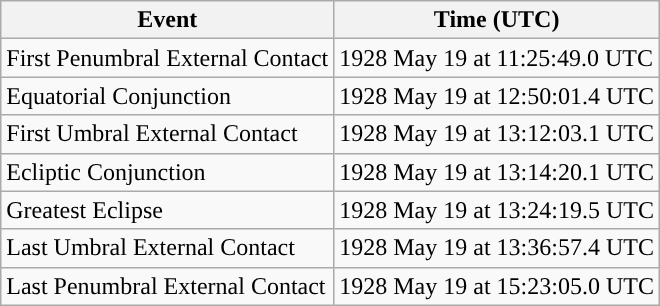<table class="wikitable">
<tr>
<th>Event</th>
<th>Time (UTC)</th>
</tr>
<tr>
<td>First Penumbral External Contact</td>
<td>1928 May 19 at 11:25:49.0 UTC</td>
</tr>
<tr>
<td>Equatorial Conjunction</td>
<td>1928 May 19 at 12:50:01.4 UTC</td>
</tr>
<tr>
<td>First Umbral External Contact</td>
<td>1928 May 19 at 13:12:03.1 UTC</td>
</tr>
<tr>
<td>Ecliptic Conjunction</td>
<td>1928 May 19 at 13:14:20.1 UTC</td>
</tr>
<tr>
<td>Greatest Eclipse</td>
<td>1928 May 19 at 13:24:19.5 UTC</td>
</tr>
<tr>
<td>Last Umbral External Contact</td>
<td>1928 May 19 at 13:36:57.4 UTC</td>
</tr>
<tr>
<td>Last Penumbral External Contact</td>
<td>1928 May 19 at 15:23:05.0 UTC</td>
</tr>
</table>
